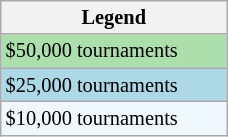<table class="wikitable" style="font-size:85%; width:12%;">
<tr>
<th>Legend</th>
</tr>
<tr style="background:#addfad;">
<td>$50,000 tournaments</td>
</tr>
<tr style="background:lightblue;">
<td>$25,000 tournaments</td>
</tr>
<tr style="background:#f0f8ff;">
<td>$10,000 tournaments</td>
</tr>
</table>
